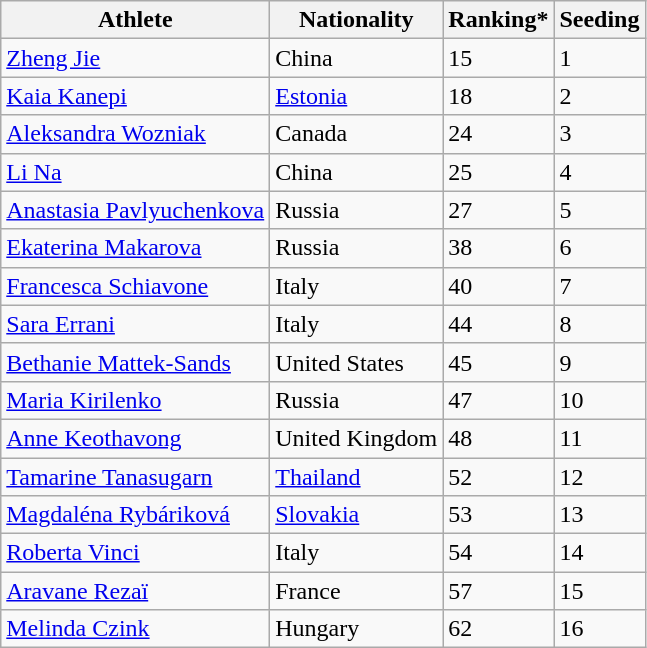<table class="wikitable" border="1">
<tr>
<th>Athlete</th>
<th>Nationality</th>
<th>Ranking*</th>
<th>Seeding</th>
</tr>
<tr>
<td><a href='#'>Zheng Jie</a></td>
<td> China</td>
<td>15</td>
<td>1</td>
</tr>
<tr>
<td><a href='#'>Kaia Kanepi</a></td>
<td> <a href='#'>Estonia</a></td>
<td>18</td>
<td>2</td>
</tr>
<tr>
<td><a href='#'>Aleksandra Wozniak</a></td>
<td> Canada</td>
<td>24</td>
<td>3</td>
</tr>
<tr>
<td><a href='#'>Li Na</a></td>
<td> China</td>
<td>25</td>
<td>4</td>
</tr>
<tr>
<td><a href='#'>Anastasia Pavlyuchenkova</a></td>
<td> Russia</td>
<td>27</td>
<td>5</td>
</tr>
<tr>
<td><a href='#'>Ekaterina Makarova</a></td>
<td> Russia</td>
<td>38</td>
<td>6</td>
</tr>
<tr>
<td><a href='#'>Francesca Schiavone</a></td>
<td> Italy</td>
<td>40</td>
<td>7</td>
</tr>
<tr>
<td><a href='#'>Sara Errani</a></td>
<td> Italy</td>
<td>44</td>
<td>8</td>
</tr>
<tr>
<td><a href='#'>Bethanie Mattek-Sands</a></td>
<td> United States</td>
<td>45</td>
<td>9</td>
</tr>
<tr>
<td><a href='#'>Maria Kirilenko</a></td>
<td> Russia</td>
<td>47</td>
<td>10</td>
</tr>
<tr>
<td><a href='#'>Anne Keothavong</a></td>
<td> United Kingdom</td>
<td>48</td>
<td>11</td>
</tr>
<tr>
<td><a href='#'>Tamarine Tanasugarn</a></td>
<td> <a href='#'>Thailand</a></td>
<td>52</td>
<td>12</td>
</tr>
<tr>
<td><a href='#'>Magdaléna Rybáriková</a></td>
<td> <a href='#'>Slovakia</a></td>
<td>53</td>
<td>13</td>
</tr>
<tr>
<td><a href='#'>Roberta Vinci</a></td>
<td> Italy</td>
<td>54</td>
<td>14</td>
</tr>
<tr>
<td><a href='#'>Aravane Rezaï</a></td>
<td> France</td>
<td>57</td>
<td>15</td>
</tr>
<tr>
<td><a href='#'>Melinda Czink</a></td>
<td> Hungary</td>
<td>62</td>
<td>16</td>
</tr>
</table>
